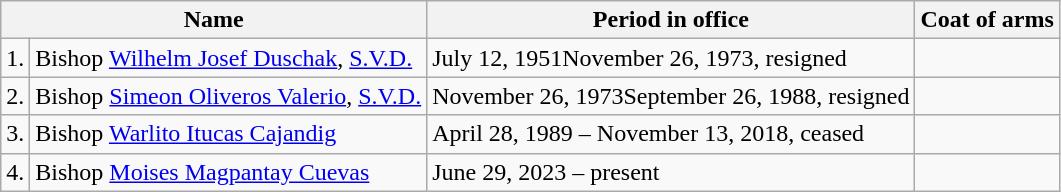<table class="wikitable">
<tr>
<th colspan="2">Name</th>
<th>Period in office</th>
<th>Coat of arms</th>
</tr>
<tr>
<td>1.</td>
<td>Bishop <a href='#'>Wilhelm Josef Duschak</a>, <a href='#'>S.V.D.</a></td>
<td>July 12, 1951November 26, 1973, resigned</td>
<td></td>
</tr>
<tr>
<td>2.</td>
<td>Bishop <a href='#'>Simeon Oliveros Valerio</a>, <a href='#'>S.V.D.</a></td>
<td>November 26, 1973September 26, 1988, resigned</td>
<td></td>
</tr>
<tr>
<td>3.</td>
<td>Bishop <a href='#'>Warlito Itucas Cajandig</a></td>
<td>April 28, 1989 – November 13, 2018, ceased</td>
<td></td>
</tr>
<tr>
<td>4.</td>
<td>Bishop <a href='#'>Moises  Magpantay Cuevas</a></td>
<td>June 29, 2023 – present</td>
<td></td>
</tr>
</table>
